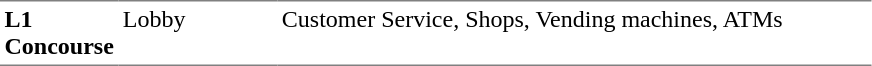<table table border=0 cellspacing=0 cellpadding=3>
<tr>
<td style="border-bottom:solid 1px gray; border-top:solid 1px gray;" valign=top width=50><strong>L1<br>Concourse</strong></td>
<td style="border-bottom:solid 1px gray; border-top:solid 1px gray;" valign=top width=100>Lobby</td>
<td style="border-bottom:solid 1px gray; border-top:solid 1px gray;" valign=top width=390>Customer Service, Shops, Vending machines, ATMs</td>
</tr>
</table>
